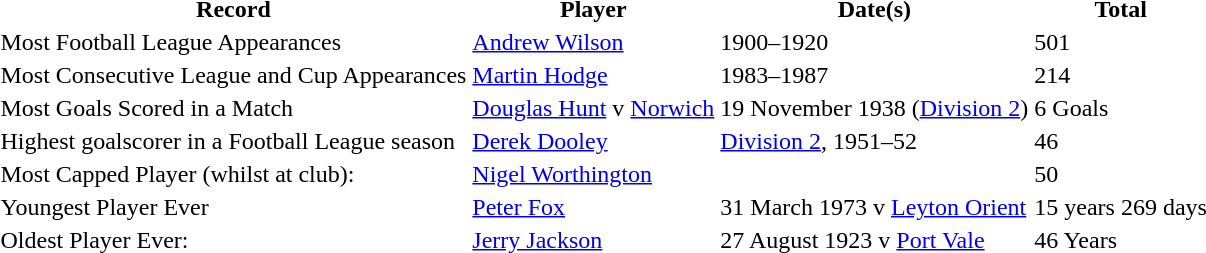<table>
<tr>
<th>Record</th>
<th>Player</th>
<th>Date(s)</th>
<th>Total</th>
<th></th>
</tr>
<tr>
<td>Most Football League Appearances</td>
<td><a href='#'>Andrew Wilson</a></td>
<td>1900–1920</td>
<td>501</td>
<td></td>
</tr>
<tr>
<td>Most Consecutive League and Cup Appearances</td>
<td><a href='#'>Martin Hodge</a></td>
<td>1983–1987</td>
<td>214</td>
<td></td>
</tr>
<tr>
<td>Most Goals Scored in a Match</td>
<td><a href='#'>Douglas Hunt</a> v <a href='#'>Norwich</a></td>
<td>19 November 1938 (<a href='#'>Division 2</a>)</td>
<td>6 Goals</td>
<td></td>
</tr>
<tr>
<td>Highest goalscorer in a Football League season</td>
<td><a href='#'>Derek Dooley</a></td>
<td><a href='#'>Division 2</a>, 1951–52</td>
<td>46</td>
<td></td>
</tr>
<tr>
<td>Most Capped Player (whilst at club):</td>
<td><a href='#'>Nigel Worthington</a></td>
<td></td>
<td>50</td>
<td></td>
</tr>
<tr>
<td>Youngest Player Ever</td>
<td><a href='#'>Peter Fox</a></td>
<td>31 March 1973 v <a href='#'>Leyton Orient</a></td>
<td>15 years 269 days</td>
<td></td>
</tr>
<tr>
<td>Oldest Player Ever:</td>
<td><a href='#'>Jerry Jackson</a></td>
<td>27 August 1923 v <a href='#'>Port Vale</a></td>
<td>46 Years</td>
<td></td>
</tr>
</table>
